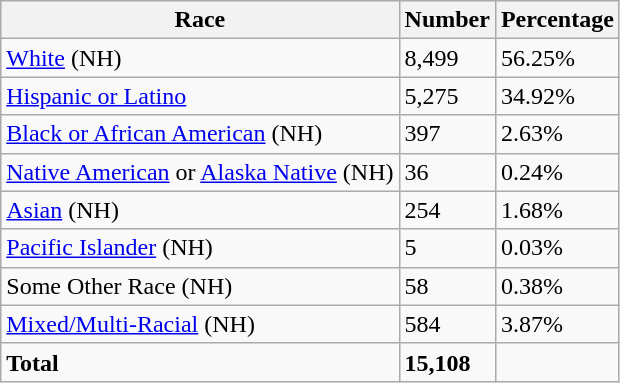<table class="wikitable">
<tr>
<th>Race</th>
<th>Number</th>
<th>Percentage</th>
</tr>
<tr>
<td><a href='#'>White</a> (NH)</td>
<td>8,499</td>
<td>56.25%</td>
</tr>
<tr>
<td><a href='#'>Hispanic or Latino</a></td>
<td>5,275</td>
<td>34.92%</td>
</tr>
<tr>
<td><a href='#'>Black or African American</a> (NH)</td>
<td>397</td>
<td>2.63%</td>
</tr>
<tr>
<td><a href='#'>Native American</a> or <a href='#'>Alaska Native</a> (NH)</td>
<td>36</td>
<td>0.24%</td>
</tr>
<tr>
<td><a href='#'>Asian</a> (NH)</td>
<td>254</td>
<td>1.68%</td>
</tr>
<tr>
<td><a href='#'>Pacific Islander</a> (NH)</td>
<td>5</td>
<td>0.03%</td>
</tr>
<tr>
<td>Some Other Race (NH)</td>
<td>58</td>
<td>0.38%</td>
</tr>
<tr>
<td><a href='#'>Mixed/Multi-Racial</a> (NH)</td>
<td>584</td>
<td>3.87%</td>
</tr>
<tr>
<td><strong>Total</strong></td>
<td><strong>15,108</strong></td>
<td></td>
</tr>
</table>
